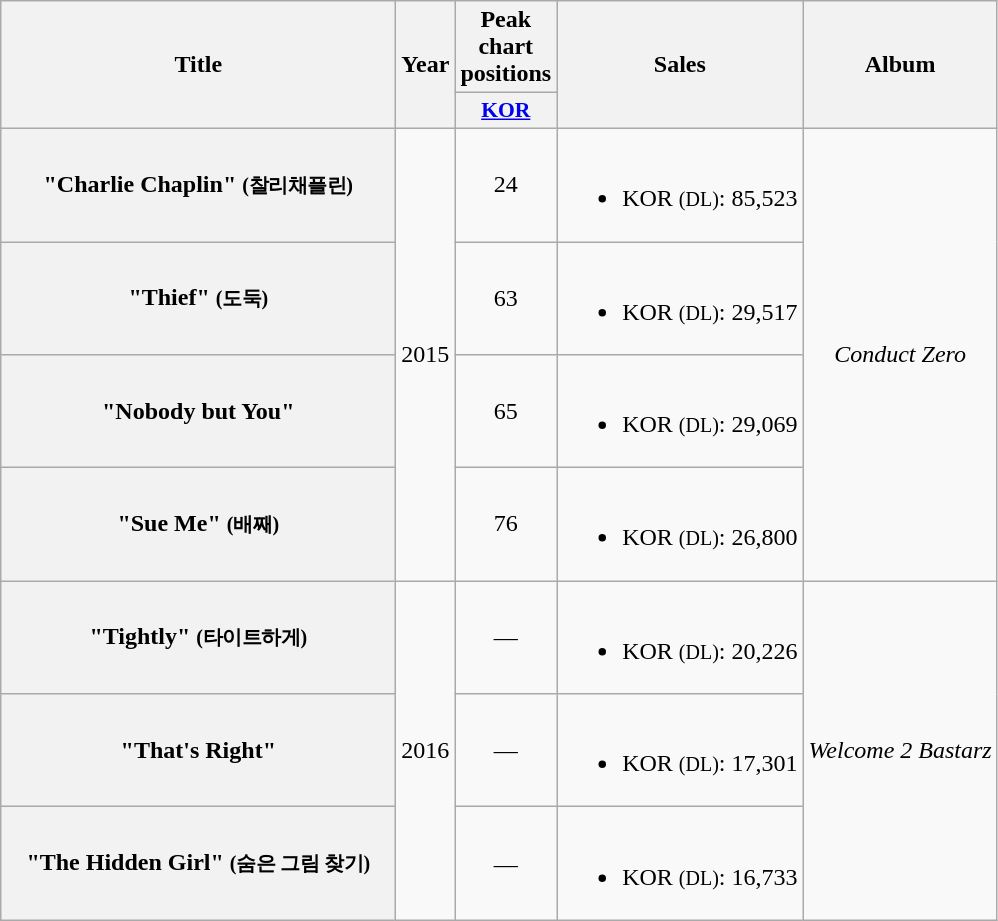<table class="wikitable plainrowheaders" style="text-align:center;">
<tr>
<th scope="col" rowspan="2" style="width:16em;">Title</th>
<th scope="col" rowspan="2">Year</th>
<th scope="col" colspan="1">Peak chart positions</th>
<th scope="col" rowspan="2">Sales</th>
<th scope="col" rowspan="2">Album</th>
</tr>
<tr>
<th scope="col" style="width:3em;font-size:90%;"><a href='#'>KOR</a><br></th>
</tr>
<tr>
<th scope="row">"Charlie Chaplin" <small>(찰리채플린)</small></th>
<td rowspan="4">2015</td>
<td>24</td>
<td><br><ul><li>KOR <small>(DL)</small>: 85,523</li></ul></td>
<td rowspan="4"><em>Conduct Zero</em></td>
</tr>
<tr>
<th scope="row">"Thief" <small>(도둑)</small></th>
<td>63</td>
<td><br><ul><li>KOR <small>(DL)</small>: 29,517</li></ul></td>
</tr>
<tr>
<th scope="row">"Nobody but You"</th>
<td>65</td>
<td><br><ul><li>KOR <small>(DL)</small>: 29,069</li></ul></td>
</tr>
<tr>
<th scope="row">"Sue Me" <small>(배째)</small></th>
<td>76</td>
<td><br><ul><li>KOR <small>(DL)</small>: 26,800</li></ul></td>
</tr>
<tr>
<th scope="row">"Tightly" <small>(타이트하게)</small></th>
<td rowspan="3">2016</td>
<td>—</td>
<td><br><ul><li>KOR <small>(DL)</small>: 20,226</li></ul></td>
<td rowspan="3"><em>Welcome 2 Bastarz</em></td>
</tr>
<tr>
<th scope="row">"That's Right"</th>
<td>—</td>
<td><br><ul><li>KOR <small>(DL)</small>: 17,301</li></ul></td>
</tr>
<tr>
<th scope="row">"The Hidden Girl" <small>(숨은 그림 찾기)</small></th>
<td>—</td>
<td><br><ul><li>KOR <small>(DL)</small>: 16,733</li></ul></td>
</tr>
</table>
